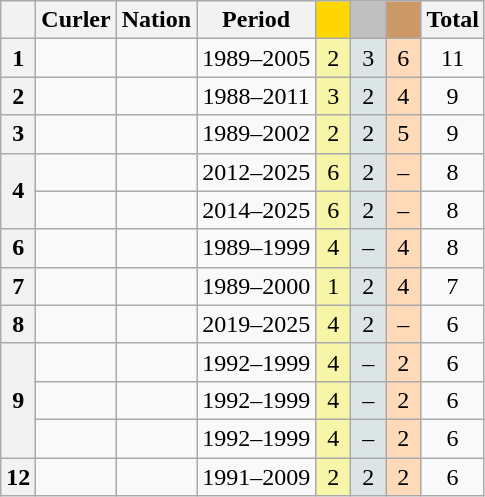<table class="wikitable sortable" style="text-align:center">
<tr>
<th scope="col"></th>
<th scope="col">Curler</th>
<th scope="col">Nation</th>
<th scope="col">Period</th>
<th scope="col" style="width:1em; background-color:gold"></th>
<th scope="col" style="width:1em;background-color:silver"></th>
<th scope="col" style="width:1em;background-color:#CC9966"></th>
<th scope="col">Total</th>
</tr>
<tr>
<th scope="row">1</th>
<td align="left"></td>
<td align="left"></td>
<td>1989–2005</td>
<td bgcolor="#F7F6A8">2</td>
<td bgcolor="#DCE5E5">3</td>
<td bgcolor="#FFDAB9">6</td>
<td>11</td>
</tr>
<tr>
<th scope="row">2</th>
<td align="left"></td>
<td align="left"></td>
<td>1988–2011</td>
<td bgcolor="#F7F6A8">3</td>
<td bgcolor="#DCE5E5">2</td>
<td bgcolor="#FFDAB9">4</td>
<td>9</td>
</tr>
<tr>
<th scope="row">3</th>
<td align="left"></td>
<td align="left"></td>
<td>1989–2002</td>
<td bgcolor="#F7F6A8">2</td>
<td bgcolor="#DCE5E5">2</td>
<td bgcolor="#FFDAB9">5</td>
<td>9</td>
</tr>
<tr>
<th scope="row" rowspan="2">4</th>
<td align="left"></td>
<td align="left"></td>
<td>2012–2025</td>
<td bgcolor="#F7F6A8">6</td>
<td bgcolor="#DCE5E5">2</td>
<td bgcolor="#FFDAB9">–</td>
<td>8</td>
</tr>
<tr>
<td align="left"></td>
<td align="left"></td>
<td>2014–2025</td>
<td bgcolor="#F7F6A8">6</td>
<td bgcolor="#DCE5E5">2</td>
<td bgcolor="#FFDAB9">–</td>
<td>8</td>
</tr>
<tr>
<th scope="row">6</th>
<td align="left"></td>
<td align="left"></td>
<td>1989–1999</td>
<td bgcolor="#F7F6A8">4</td>
<td bgcolor="#DCE5E5">–</td>
<td bgcolor="#FFDAB9">4</td>
<td>8</td>
</tr>
<tr>
<th scope="row">7</th>
<td align="left"></td>
<td align="left"></td>
<td>1989–2000</td>
<td bgcolor="#F7F6A8">1</td>
<td bgcolor="#DCE5E5">2</td>
<td bgcolor="#FFDAB9">4</td>
<td>7</td>
</tr>
<tr>
<th scope="row">8</th>
<td align="left"></td>
<td align="left"></td>
<td>2019–2025</td>
<td bgcolor="#F7F6A8">4</td>
<td bgcolor="#DCE5E5">2</td>
<td bgcolor="#FFDAB9">–</td>
<td>6</td>
</tr>
<tr>
<th scope="row" rowspan="3">9</th>
<td align="left"></td>
<td align="left"></td>
<td>1992–1999</td>
<td bgcolor="#F7F6A8">4</td>
<td bgcolor="#DCE5E5">–</td>
<td bgcolor="#FFDAB9">2</td>
<td>6</td>
</tr>
<tr>
<td align="left"></td>
<td align="left"></td>
<td>1992–1999</td>
<td bgcolor="#F7F6A8">4</td>
<td bgcolor="#DCE5E5">–</td>
<td bgcolor="#FFDAB9">2</td>
<td>6</td>
</tr>
<tr>
<td align="left"></td>
<td align="left"></td>
<td>1992–1999</td>
<td bgcolor="#F7F6A8">4</td>
<td bgcolor="#DCE5E5">–</td>
<td bgcolor="#FFDAB9">2</td>
<td>6</td>
</tr>
<tr>
<th scope="row">12</th>
<td align="left"></td>
<td align="left"></td>
<td>1991–2009</td>
<td bgcolor="#F7F6A8">2</td>
<td bgcolor="#DCE5E5">2</td>
<td bgcolor="#FFDAB9">2</td>
<td>6</td>
</tr>
</table>
